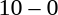<table style="text-align:center">
<tr>
<th width=200></th>
<th width=100></th>
<th width=200></th>
</tr>
<tr>
<td align=right><strong></strong></td>
<td>10 – 0</td>
<td align=left></td>
</tr>
</table>
